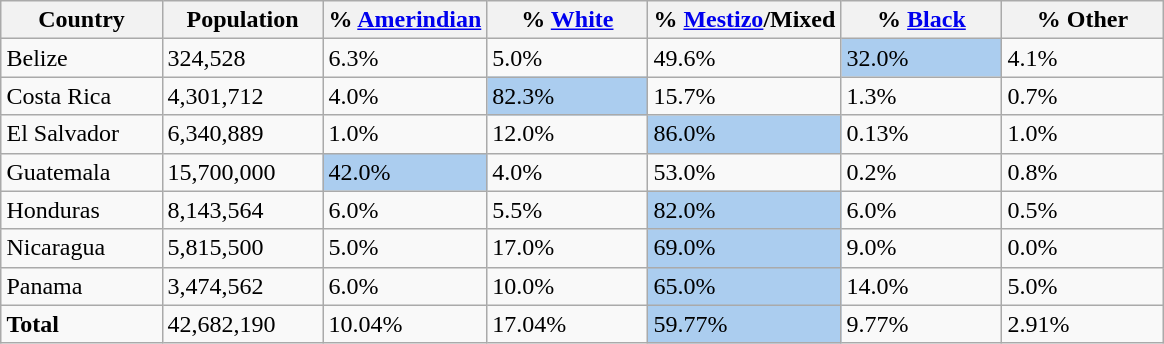<table class="wikitable sortable" style="margin: 1em auto;">
<tr>
<th style="width:100px;">Country</th>
<th style="width:100px;">Population</th>
<th style="width:100px;">% <a href='#'>Amerindian</a></th>
<th style="width:100px;">% <a href='#'>White</a></th>
<th style="width:100px;">% <a href='#'>Mestizo</a>/Mixed</th>
<th style="width:100px;">% <a href='#'>Black</a></th>
<th style="width:100px;">% Other</th>
</tr>
<tr>
<td align="left">Belize</td>
<td>324,528</td>
<td>6.3%</td>
<td>5.0%</td>
<td>49.6%</td>
<td style="background: #ABCDEF;">32.0%</td>
<td>4.1%</td>
</tr>
<tr>
<td align="left">Costa Rica</td>
<td>4,301,712</td>
<td>4.0%</td>
<td style="background: #ABCDEF;">82.3%</td>
<td>15.7%</td>
<td>1.3%</td>
<td>0.7%</td>
</tr>
<tr>
<td align="left">El Salvador</td>
<td>6,340,889</td>
<td>1.0%</td>
<td>12.0%</td>
<td style="background: #ABCDEF;">86.0%</td>
<td>0.13%</td>
<td>1.0%</td>
</tr>
<tr>
<td align="left">Guatemala</td>
<td>15,700,000</td>
<td style="background: #ABCDEF;">42.0%</td>
<td>4.0%</td>
<td>53.0%</td>
<td>0.2%</td>
<td>0.8%</td>
</tr>
<tr>
<td align="left">Honduras</td>
<td>8,143,564</td>
<td>6.0%</td>
<td>5.5%</td>
<td style="background: #ABCDEF;">82.0%</td>
<td>6.0%</td>
<td>0.5%</td>
</tr>
<tr>
<td align="left">Nicaragua</td>
<td>5,815,500</td>
<td>5.0%</td>
<td>17.0%</td>
<td style="background: #ABCDEF;">69.0%</td>
<td>9.0%</td>
<td>0.0%</td>
</tr>
<tr>
<td align="left">Panama</td>
<td>3,474,562</td>
<td>6.0%</td>
<td>10.0%</td>
<td style="background: #ABCDEF;">65.0%</td>
<td>14.0%</td>
<td>5.0%</td>
</tr>
<tr>
<td align="left"><strong>Total</strong></td>
<td>42,682,190</td>
<td>10.04%</td>
<td>17.04%</td>
<td style="background: #ABCDEF;">59.77%</td>
<td>9.77%</td>
<td>2.91%</td>
</tr>
</table>
